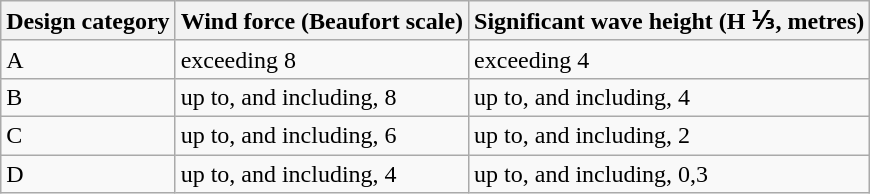<table class="wikitable">
<tr>
<th>Design category</th>
<th>Wind force (Beaufort scale)</th>
<th>Significant wave height (H ⅓, metres)</th>
</tr>
<tr>
<td>A</td>
<td>exceeding 8</td>
<td>exceeding 4</td>
</tr>
<tr>
<td>B</td>
<td>up to, and including, 8</td>
<td>up to, and including, 4</td>
</tr>
<tr>
<td>C</td>
<td>up to, and including, 6</td>
<td>up to, and including, 2</td>
</tr>
<tr>
<td>D</td>
<td>up to, and including, 4</td>
<td>up to, and including, 0,3</td>
</tr>
</table>
